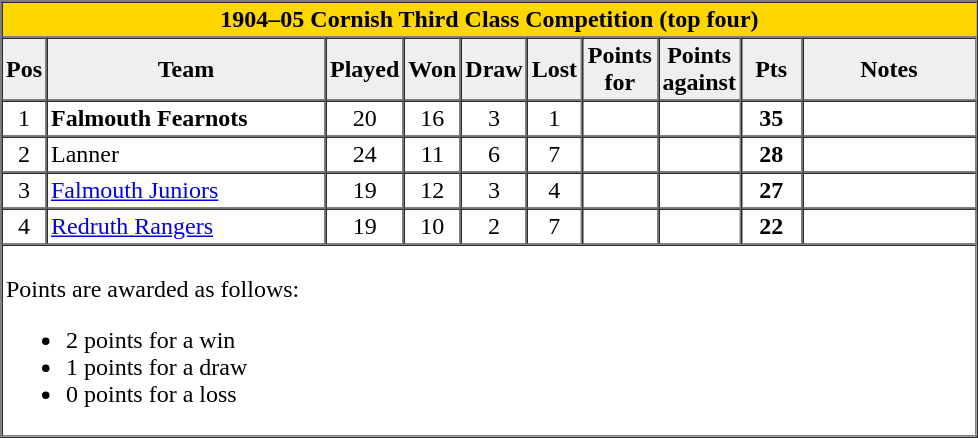<table border="1" cellpadding="2" cellspacing="0">
<tr bgcolor="gold">
<th colspan=13 style="border-right:0px;";>1904–05 Cornish Third Class Competition (top four)</th>
</tr>
<tr bgcolor="#efefef">
<th width="20">Pos</th>
<th width="180">Team</th>
<th width="25">Played</th>
<th width="25">Won</th>
<th width="25">Draw</th>
<th width="25">Lost</th>
<th width="45">Points for</th>
<th width="45">Points against</th>
<th width="35">Pts</th>
<th width="110">Notes</th>
</tr>
<tr align=center>
<td>1</td>
<td align=left><strong>Falmouth Fearnots</strong></td>
<td>20</td>
<td>16</td>
<td>3</td>
<td>1</td>
<td></td>
<td></td>
<td><strong>35</strong></td>
<td></td>
</tr>
<tr align=center>
<td>2</td>
<td align=left>Lanner</td>
<td>24</td>
<td>11</td>
<td>6</td>
<td>7</td>
<td></td>
<td></td>
<td><strong>28</strong></td>
<td></td>
</tr>
<tr align=center>
<td>3</td>
<td align=left><a href='#'>Falmouth Juniors</a></td>
<td>19</td>
<td>12</td>
<td>3</td>
<td>4</td>
<td></td>
<td></td>
<td><strong>27</strong></td>
<td></td>
</tr>
<tr align=center>
<td>4</td>
<td align=left><a href='#'>Redruth Rangers</a></td>
<td>19</td>
<td>10</td>
<td>2</td>
<td>7</td>
<td></td>
<td></td>
<td><strong>22</strong></td>
<td></td>
</tr>
<tr>
</tr>
<tr bgcolor=#ffffff>
<td colspan="13"><br>Points are awarded as follows:<ul><li>2 points for a win</li><li>1 points for a draw</li><li>0 points for a loss</li></ul></td>
</tr>
</table>
